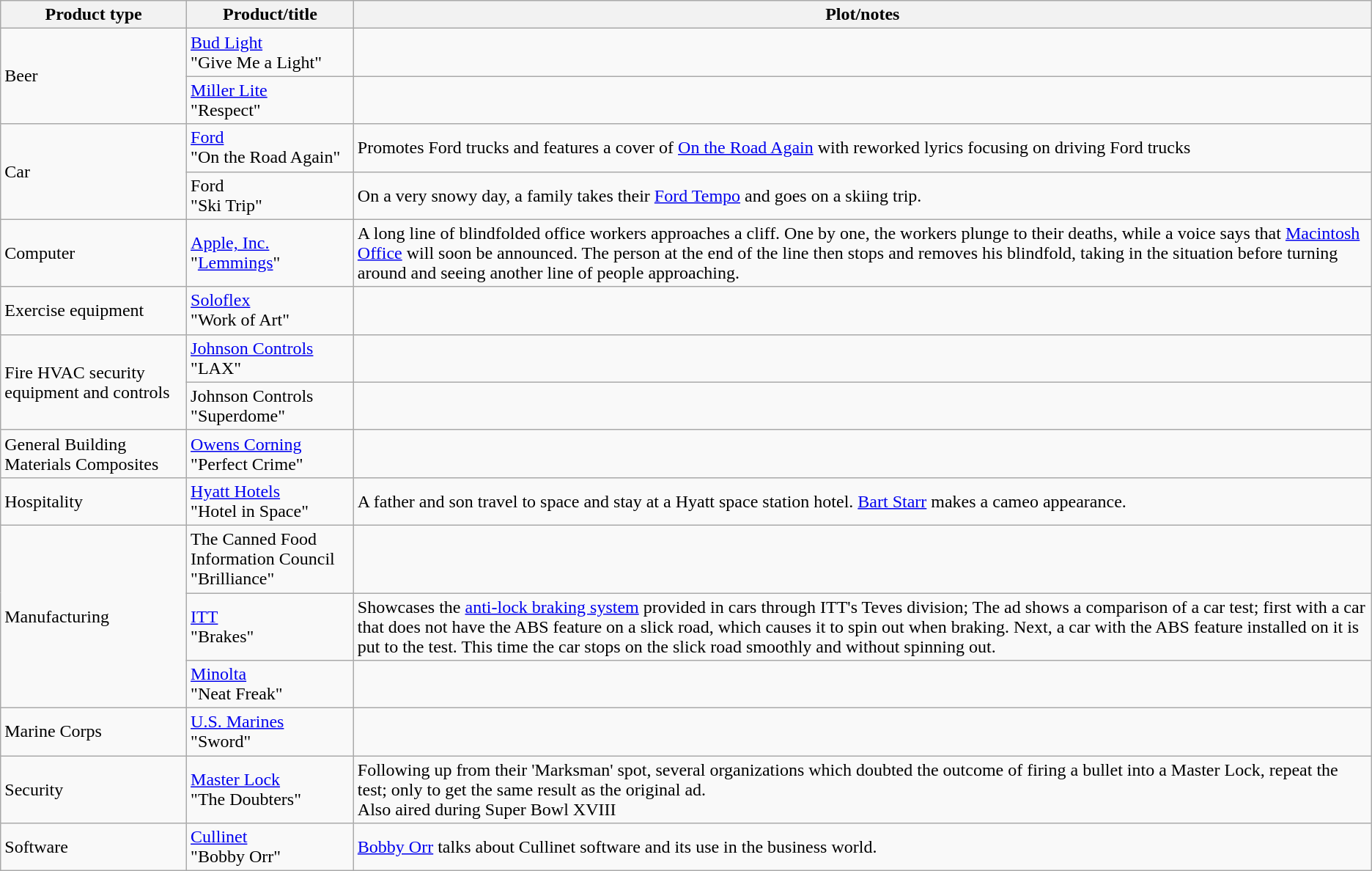<table class="wikitable">
<tr>
<th>Product type</th>
<th>Product/title</th>
<th>Plot/notes</th>
</tr>
<tr>
<td rowspan="2">Beer</td>
<td><a href='#'>Bud Light</a><br>"Give Me a Light"</td>
<td></td>
</tr>
<tr>
<td><a href='#'>Miller Lite</a><br>"Respect"</td>
<td></td>
</tr>
<tr>
<td rowspan="2">Car</td>
<td><a href='#'>Ford</a><br>"On the Road Again"</td>
<td>Promotes Ford trucks and features a cover of <a href='#'>On the Road Again</a> with reworked lyrics focusing on driving Ford trucks</td>
</tr>
<tr>
<td>Ford<br>"Ski Trip"</td>
<td>On a very snowy day, a family takes their <a href='#'>Ford Tempo</a> and goes on a skiing trip.</td>
</tr>
<tr>
<td>Computer</td>
<td><a href='#'>Apple, Inc.</a><br>"<a href='#'>Lemmings</a>"</td>
<td>A long line of blindfolded office workers approaches a cliff. One by one, the workers plunge to their deaths, while a voice says that <a href='#'>Macintosh Office</a> will soon be announced. The person at the end of the line then stops and removes his blindfold, taking in the situation before turning around and seeing another line of people approaching.</td>
</tr>
<tr>
<td>Exercise equipment</td>
<td><a href='#'>Soloflex</a><br>"Work of Art"</td>
<td></td>
</tr>
<tr>
<td rowspan="2">Fire HVAC security equipment and controls</td>
<td><a href='#'>Johnson Controls</a><br>"LAX"</td>
<td></td>
</tr>
<tr>
<td>Johnson Controls<br>"Superdome"</td>
<td></td>
</tr>
<tr>
<td>General Building Materials Composites</td>
<td><a href='#'>Owens Corning</a><br>"Perfect Crime"</td>
<td></td>
</tr>
<tr>
<td>Hospitality</td>
<td><a href='#'>Hyatt Hotels</a><br>"Hotel in Space"</td>
<td>A father and son travel to space and stay at a Hyatt space station hotel. <a href='#'>Bart Starr</a> makes a cameo appearance.</td>
</tr>
<tr>
<td rowspan="3">Manufacturing</td>
<td>The Canned Food Information Council<br>"Brilliance"</td>
<td></td>
</tr>
<tr>
<td><a href='#'>ITT</a><br>"Brakes"</td>
<td>Showcases the <a href='#'>anti-lock braking system</a> provided in cars through ITT's Teves division; The ad shows a comparison of a car test; first with a car that does not have the ABS feature on a slick road, which causes it to spin out when braking. Next, a car with the ABS feature installed on it is put to the test. This time the car stops on the slick road smoothly and without spinning out.</td>
</tr>
<tr>
<td><a href='#'>Minolta</a><br>"Neat Freak"</td>
<td></td>
</tr>
<tr>
<td>Marine Corps</td>
<td><a href='#'>U.S. Marines</a><br>"Sword"</td>
<td></td>
</tr>
<tr>
<td>Security</td>
<td><a href='#'>Master Lock</a><br>"The Doubters"</td>
<td>Following up from their 'Marksman' spot, several organizations which doubted the outcome of firing a bullet into a Master Lock, repeat the test; only to get the same result as the original ad.<br>Also aired during Super Bowl XVIII</td>
</tr>
<tr>
<td>Software</td>
<td><a href='#'>Cullinet</a><br>"Bobby Orr"</td>
<td><a href='#'>Bobby Orr</a> talks about Cullinet software and its use in the business world.</td>
</tr>
</table>
